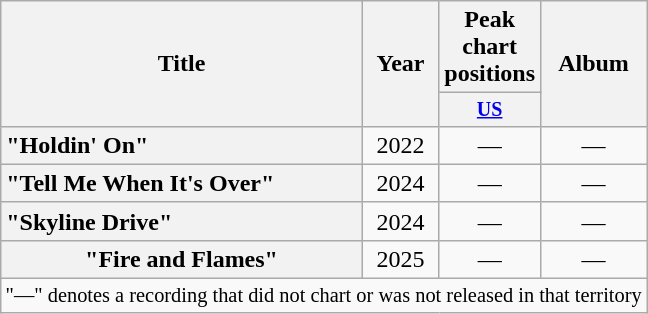<table class="wikitable plainrowheaders" style="text-align:center;">
<tr>
<th rowspan="2" scope="col">Title</th>
<th rowspan="2" scope="col">Year</th>
<th scope="col">Peak chart positions</th>
<th rowspan="2" scope="col">Album</th>
</tr>
<tr style="font-size:smaller;">
<th style="width:50px;"><a href='#'>US</a></th>
</tr>
<tr>
<th scope="row"; style="text-align:left;">"Holdin' On"</th>
<td>2022</td>
<td>—</td>
<td>—</td>
</tr>
<tr>
<th scope="row"; style="text-align:left;">"Tell Me When It's Over"</th>
<td>2024</td>
<td>—</td>
<td>—</td>
</tr>
<tr>
<th scope="row"; style="text-align:left;">"Skyline Drive"</th>
<td>2024</td>
<td>—</td>
<td>—</td>
</tr>
<tr>
<th scope="row"; style"text-align:left;">"Fire and Flames"</th>
<td>2025</td>
<td>—</td>
<td>—</td>
</tr>
<tr>
<td colspan="4" style="font-size:85%">"—" denotes a recording that did not chart or was not released in that territory</td>
</tr>
</table>
